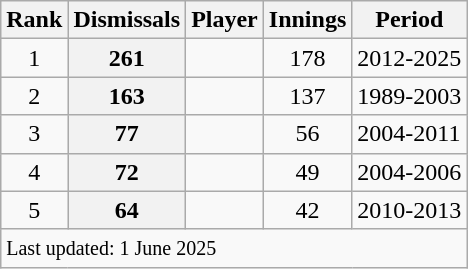<table class="wikitable plainrowheaders sortable">
<tr>
<th scope=col>Rank</th>
<th scope=col>Dismissals</th>
<th scope=col>Player</th>
<th scope=col>Innings</th>
<th scope=col>Period</th>
</tr>
<tr>
<td align=center>1</td>
<th scope=row style=text-align:center;>261</th>
<td></td>
<td align=center>178</td>
<td>2012-2025</td>
</tr>
<tr>
<td align=center>2</td>
<th scope=row style=text-align:center;>163</th>
<td></td>
<td align=center>137</td>
<td>1989-2003</td>
</tr>
<tr>
<td align=center>3</td>
<th scope=row style=text-align:center;>77</th>
<td></td>
<td align=center>56</td>
<td>2004-2011</td>
</tr>
<tr>
<td align=center>4</td>
<th scope=row style=text-align:center;>72</th>
<td></td>
<td align=center>49</td>
<td>2004-2006</td>
</tr>
<tr>
<td align=center>5</td>
<th scope=row style=text-align:center;>64</th>
<td></td>
<td align=center>42</td>
<td>2010-2013</td>
</tr>
<tr class=sortbottom>
<td colspan=6><small>Last updated: 1 June 2025</small></td>
</tr>
</table>
